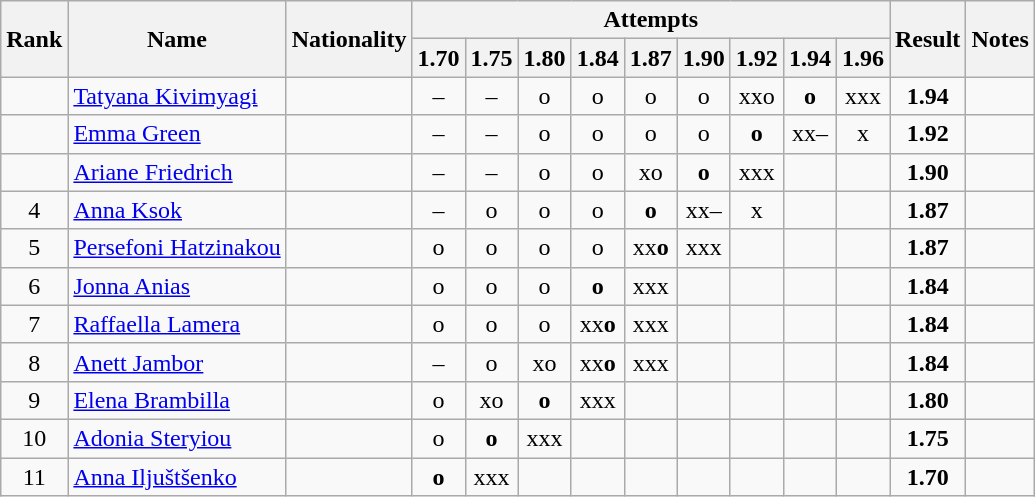<table class="wikitable sortable" style="text-align:center">
<tr>
<th rowspan=2>Rank</th>
<th rowspan=2>Name</th>
<th rowspan=2>Nationality</th>
<th colspan=9>Attempts</th>
<th rowspan=2>Result</th>
<th rowspan=2>Notes</th>
</tr>
<tr>
<th>1.70</th>
<th>1.75</th>
<th>1.80</th>
<th>1.84</th>
<th>1.87</th>
<th>1.90</th>
<th>1.92</th>
<th>1.94</th>
<th>1.96</th>
</tr>
<tr>
<td></td>
<td align=left><a href='#'>Tatyana Kivimyagi</a></td>
<td align=left></td>
<td>–</td>
<td>–</td>
<td>o</td>
<td>o</td>
<td>o</td>
<td>o</td>
<td>xxo</td>
<td><strong>o</strong></td>
<td>xxx</td>
<td><strong>1.94</strong></td>
<td></td>
</tr>
<tr>
<td></td>
<td align=left><a href='#'>Emma Green</a></td>
<td align=left></td>
<td>–</td>
<td>–</td>
<td>o</td>
<td>o</td>
<td>o</td>
<td>o</td>
<td><strong>o</strong></td>
<td>xx–</td>
<td>x</td>
<td><strong>1.92</strong></td>
<td></td>
</tr>
<tr>
<td></td>
<td align=left><a href='#'>Ariane Friedrich</a></td>
<td align=left></td>
<td>–</td>
<td>–</td>
<td>o</td>
<td>o</td>
<td>xo</td>
<td><strong>o</strong></td>
<td>xxx</td>
<td></td>
<td></td>
<td><strong>1.90</strong></td>
<td></td>
</tr>
<tr>
<td>4</td>
<td align=left><a href='#'>Anna Ksok</a></td>
<td align=left></td>
<td>–</td>
<td>o</td>
<td>o</td>
<td>o</td>
<td><strong>o</strong></td>
<td>xx–</td>
<td>x</td>
<td></td>
<td></td>
<td><strong>1.87</strong></td>
<td></td>
</tr>
<tr>
<td>5</td>
<td align=left><a href='#'>Persefoni Hatzinakou</a></td>
<td align=left></td>
<td>o</td>
<td>o</td>
<td>o</td>
<td>o</td>
<td>xx<strong>o</strong></td>
<td>xxx</td>
<td></td>
<td></td>
<td></td>
<td><strong>1.87</strong></td>
<td></td>
</tr>
<tr>
<td>6</td>
<td align=left><a href='#'>Jonna Anias</a></td>
<td align=left></td>
<td>o</td>
<td>o</td>
<td>o</td>
<td><strong>o</strong></td>
<td>xxx</td>
<td></td>
<td></td>
<td></td>
<td></td>
<td><strong>1.84</strong></td>
<td></td>
</tr>
<tr>
<td>7</td>
<td align=left><a href='#'>Raffaella Lamera</a></td>
<td align=left></td>
<td>o</td>
<td>o</td>
<td>o</td>
<td>xx<strong>o</strong></td>
<td>xxx</td>
<td></td>
<td></td>
<td></td>
<td></td>
<td><strong>1.84</strong></td>
<td></td>
</tr>
<tr>
<td>8</td>
<td align=left><a href='#'>Anett Jambor</a></td>
<td align=left></td>
<td>–</td>
<td>o</td>
<td>xo</td>
<td>xx<strong>o</strong></td>
<td>xxx</td>
<td></td>
<td></td>
<td></td>
<td></td>
<td><strong>1.84</strong></td>
<td></td>
</tr>
<tr>
<td>9</td>
<td align=left><a href='#'>Elena Brambilla</a></td>
<td align=left></td>
<td>o</td>
<td>xo</td>
<td><strong>o</strong></td>
<td>xxx</td>
<td></td>
<td></td>
<td></td>
<td></td>
<td></td>
<td><strong>1.80</strong></td>
<td></td>
</tr>
<tr>
<td>10</td>
<td align=left><a href='#'>Adonia Steryiou</a></td>
<td align=left></td>
<td>o</td>
<td><strong>o</strong></td>
<td>xxx</td>
<td></td>
<td></td>
<td></td>
<td></td>
<td></td>
<td></td>
<td><strong>1.75</strong></td>
<td></td>
</tr>
<tr>
<td>11</td>
<td align=left><a href='#'>Anna Iljuštšenko</a></td>
<td align=left></td>
<td><strong>o</strong></td>
<td>xxx</td>
<td></td>
<td></td>
<td></td>
<td></td>
<td></td>
<td></td>
<td></td>
<td><strong>1.70</strong></td>
<td></td>
</tr>
</table>
